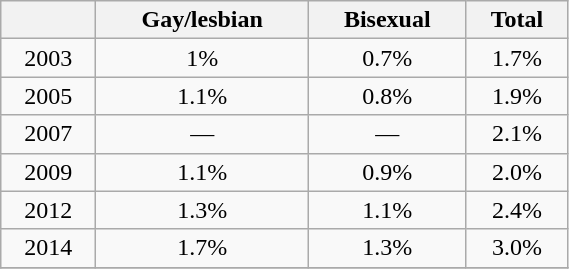<table class="wikitable sortable" border="1" style="text-align:center; width:30%">
<tr>
<th></th>
<th>Gay/lesbian</th>
<th>Bisexual</th>
<th>Total</th>
</tr>
<tr>
<td>2003</td>
<td>1%</td>
<td>0.7%</td>
<td>1.7%</td>
</tr>
<tr>
<td>2005</td>
<td>1.1%</td>
<td>0.8%</td>
<td>1.9%</td>
</tr>
<tr>
<td>2007</td>
<td>—</td>
<td>—</td>
<td>2.1%</td>
</tr>
<tr>
<td>2009</td>
<td>1.1%</td>
<td>0.9%</td>
<td>2.0%</td>
</tr>
<tr>
<td>2012</td>
<td>1.3%</td>
<td>1.1%</td>
<td>2.4%</td>
</tr>
<tr>
<td>2014</td>
<td>1.7%</td>
<td>1.3%</td>
<td>3.0%</td>
</tr>
<tr>
</tr>
</table>
